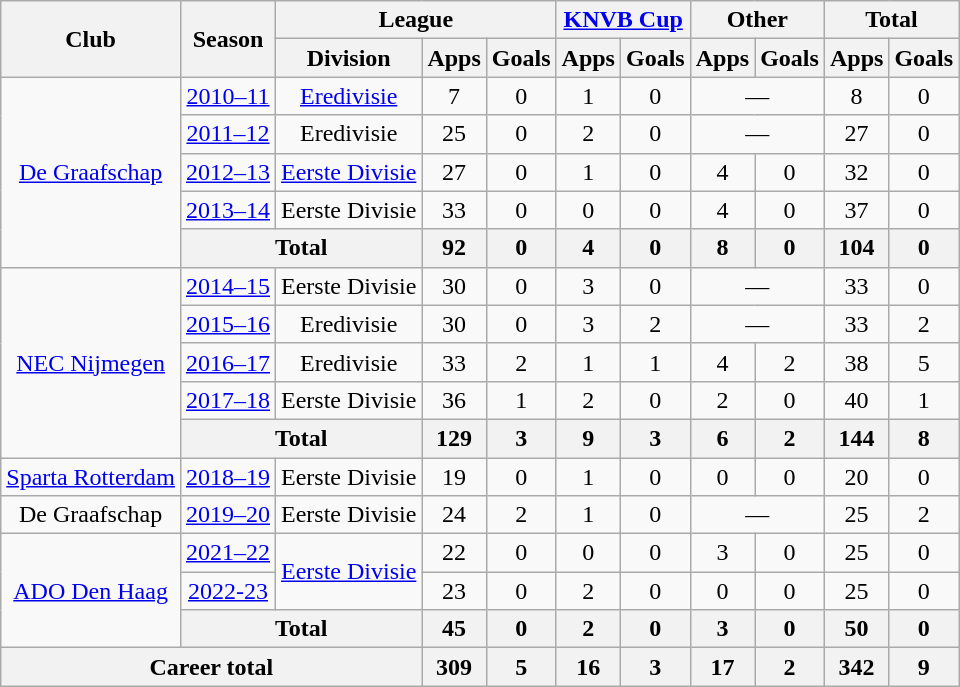<table class="wikitable" style="text-align: center;">
<tr>
<th rowspan="2">Club</th>
<th rowspan="2">Season</th>
<th colspan="3">League</th>
<th colspan="2"><a href='#'>KNVB Cup</a></th>
<th colspan="2">Other</th>
<th colspan="2">Total</th>
</tr>
<tr>
<th>Division</th>
<th>Apps</th>
<th>Goals</th>
<th>Apps</th>
<th>Goals</th>
<th>Apps</th>
<th>Goals</th>
<th>Apps</th>
<th>Goals</th>
</tr>
<tr>
<td rowspan="5"><a href='#'>De Graafschap</a></td>
<td><a href='#'>2010–11</a></td>
<td><a href='#'>Eredivisie</a></td>
<td>7</td>
<td>0</td>
<td>1</td>
<td>0</td>
<td colspan="2">—</td>
<td>8</td>
<td>0</td>
</tr>
<tr>
<td><a href='#'>2011–12</a></td>
<td>Eredivisie</td>
<td>25</td>
<td>0</td>
<td>2</td>
<td>0</td>
<td colspan="2">—</td>
<td>27</td>
<td>0</td>
</tr>
<tr>
<td><a href='#'>2012–13</a></td>
<td><a href='#'>Eerste Divisie</a></td>
<td>27</td>
<td>0</td>
<td>1</td>
<td>0</td>
<td>4</td>
<td>0</td>
<td>32</td>
<td>0</td>
</tr>
<tr>
<td><a href='#'>2013–14</a></td>
<td>Eerste Divisie</td>
<td>33</td>
<td>0</td>
<td>0</td>
<td>0</td>
<td>4</td>
<td>0</td>
<td>37</td>
<td>0</td>
</tr>
<tr>
<th colspan="2">Total</th>
<th>92</th>
<th>0</th>
<th>4</th>
<th>0</th>
<th>8</th>
<th>0</th>
<th>104</th>
<th>0</th>
</tr>
<tr>
<td rowspan="5"><a href='#'>NEC Nijmegen</a></td>
<td><a href='#'>2014–15</a></td>
<td>Eerste Divisie</td>
<td>30</td>
<td>0</td>
<td>3</td>
<td>0</td>
<td colspan="2">—</td>
<td>33</td>
<td>0</td>
</tr>
<tr>
<td><a href='#'>2015–16</a></td>
<td>Eredivisie</td>
<td>30</td>
<td>0</td>
<td>3</td>
<td>2</td>
<td colspan="2">—</td>
<td>33</td>
<td>2</td>
</tr>
<tr>
<td><a href='#'>2016–17</a></td>
<td>Eredivisie</td>
<td>33</td>
<td>2</td>
<td>1</td>
<td>1</td>
<td>4</td>
<td>2</td>
<td>38</td>
<td>5</td>
</tr>
<tr>
<td><a href='#'>2017–18</a></td>
<td>Eerste Divisie</td>
<td>36</td>
<td>1</td>
<td>2</td>
<td>0</td>
<td>2</td>
<td>0</td>
<td>40</td>
<td>1</td>
</tr>
<tr>
<th colspan="2">Total</th>
<th>129</th>
<th>3</th>
<th>9</th>
<th>3</th>
<th>6</th>
<th>2</th>
<th>144</th>
<th>8</th>
</tr>
<tr>
<td><a href='#'>Sparta Rotterdam</a></td>
<td><a href='#'>2018–19</a></td>
<td>Eerste Divisie</td>
<td>19</td>
<td>0</td>
<td>1</td>
<td>0</td>
<td>0</td>
<td>0</td>
<td>20</td>
<td>0</td>
</tr>
<tr>
<td>De Graafschap</td>
<td><a href='#'>2019–20</a></td>
<td>Eerste Divisie</td>
<td>24</td>
<td>2</td>
<td>1</td>
<td>0</td>
<td colspan="2">—</td>
<td>25</td>
<td>2</td>
</tr>
<tr>
<td rowspan=3><a href='#'>ADO Den Haag</a></td>
<td><a href='#'>2021–22</a></td>
<td rowspan=2><a href='#'>Eerste Divisie</a></td>
<td>22</td>
<td>0</td>
<td>0</td>
<td>0</td>
<td>3</td>
<td>0</td>
<td>25</td>
<td>0</td>
</tr>
<tr>
<td><a href='#'>2022-23</a></td>
<td>23</td>
<td>0</td>
<td>2</td>
<td>0</td>
<td>0</td>
<td>0</td>
<td>25</td>
<td>0</td>
</tr>
<tr>
<th colspan=2>Total</th>
<th>45</th>
<th>0</th>
<th>2</th>
<th>0</th>
<th>3</th>
<th>0</th>
<th>50</th>
<th>0</th>
</tr>
<tr>
<th colspan="3">Career total</th>
<th>309</th>
<th>5</th>
<th>16</th>
<th>3</th>
<th>17</th>
<th>2</th>
<th>342</th>
<th>9</th>
</tr>
</table>
